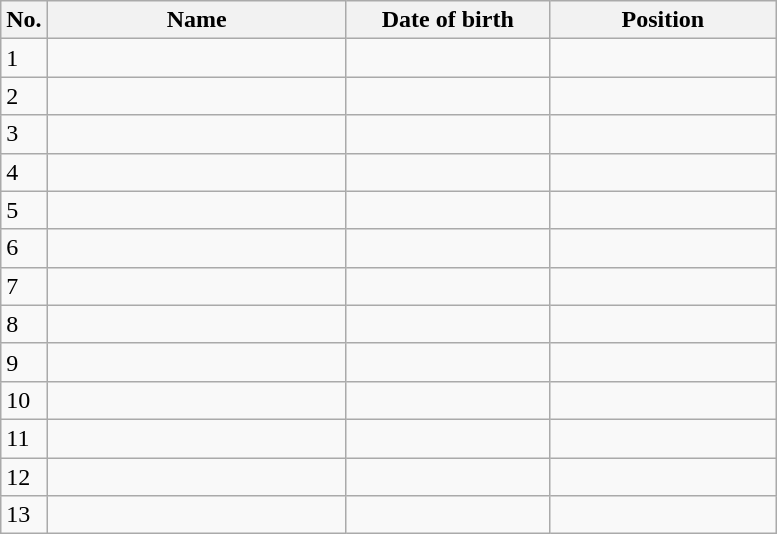<table class=wikitable sortable style=font-size:100%; text-align:center;>
<tr>
<th>No.</th>
<th style=width:12em>Name</th>
<th style=width:8em>Date of birth</th>
<th style=width:9em>Position</th>
</tr>
<tr>
<td>1</td>
<td align=left></td>
<td></td>
<td></td>
</tr>
<tr>
<td>2</td>
<td align=left></td>
<td></td>
<td></td>
</tr>
<tr>
<td>3</td>
<td align=left></td>
<td></td>
<td></td>
</tr>
<tr>
<td>4</td>
<td align=left></td>
<td></td>
<td></td>
</tr>
<tr>
<td>5</td>
<td align=left></td>
<td></td>
<td></td>
</tr>
<tr>
<td>6</td>
<td align=left></td>
<td></td>
<td></td>
</tr>
<tr>
<td>7</td>
<td align=left></td>
<td></td>
<td></td>
</tr>
<tr>
<td>8</td>
<td align=left></td>
<td></td>
<td></td>
</tr>
<tr>
<td>9</td>
<td align=left></td>
<td></td>
<td></td>
</tr>
<tr>
<td>10</td>
<td align=left></td>
<td></td>
<td></td>
</tr>
<tr>
<td>11</td>
<td align=left></td>
<td></td>
<td></td>
</tr>
<tr>
<td>12</td>
<td align=left></td>
<td></td>
<td></td>
</tr>
<tr>
<td>13</td>
<td align=left></td>
<td></td>
<td></td>
</tr>
</table>
